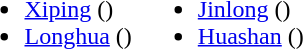<table>
<tr>
<td valign="top"><br><ul><li><a href='#'>Xiping</a> ()</li><li><a href='#'>Longhua</a> ()</li></ul></td>
<td valign="top"><br><ul><li><a href='#'>Jinlong</a> ()</li><li><a href='#'>Huashan</a> ()</li></ul></td>
</tr>
</table>
